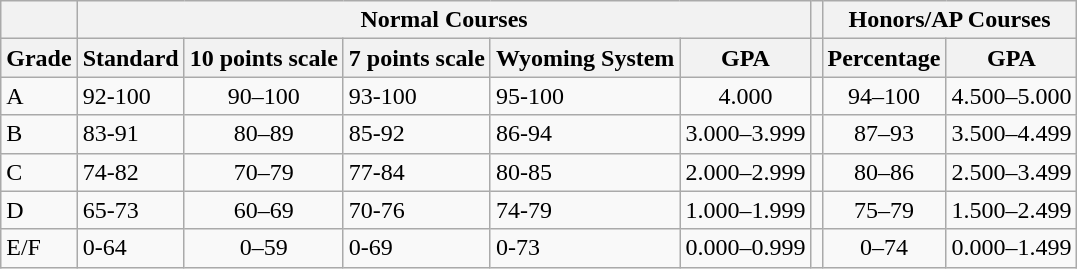<table class="wikitable">
<tr>
<th></th>
<th colspan="5">Normal Courses</th>
<th></th>
<th colspan="2">Honors/AP Courses</th>
</tr>
<tr>
<th>Grade</th>
<th>Standard</th>
<th>10 points scale</th>
<th>7 points scale</th>
<th>Wyoming System</th>
<th>GPA</th>
<th></th>
<th>Percentage</th>
<th>GPA</th>
</tr>
<tr>
<td>A</td>
<td>92-100</td>
<td style="text-align:center;">90–100</td>
<td>93-100</td>
<td>95-100</td>
<td style="text-align:center;">4.000</td>
<td></td>
<td style="text-align:center;">94–100</td>
<td style="text-align:center;">4.500–5.000</td>
</tr>
<tr>
<td>B</td>
<td>83-91</td>
<td style="text-align:center;">80–89</td>
<td>85-92</td>
<td>86-94</td>
<td style="text-align:center;">3.000–3.999</td>
<td></td>
<td style="text-align:center;">87–93</td>
<td style="text-align:center;">3.500–4.499</td>
</tr>
<tr>
<td>C</td>
<td>74-82</td>
<td style="text-align:center;">70–79</td>
<td>77-84</td>
<td>80-85</td>
<td style="text-align:center;">2.000–2.999</td>
<td></td>
<td style="text-align:center;">80–86</td>
<td style="text-align:center;">2.500–3.499</td>
</tr>
<tr>
<td>D</td>
<td>65-73</td>
<td style="text-align:center;">60–69</td>
<td>70-76</td>
<td>74-79</td>
<td style="text-align:center;">1.000–1.999</td>
<td></td>
<td style="text-align:center;">75–79</td>
<td style="text-align:center;">1.500–2.499</td>
</tr>
<tr>
<td>E/F</td>
<td>0-64</td>
<td style="text-align:center;">0–59</td>
<td>0-69</td>
<td>0-73</td>
<td style="text-align:center;">0.000–0.999</td>
<td></td>
<td style="text-align:center;">0–74</td>
<td style="text-align:center;">0.000–1.499</td>
</tr>
</table>
